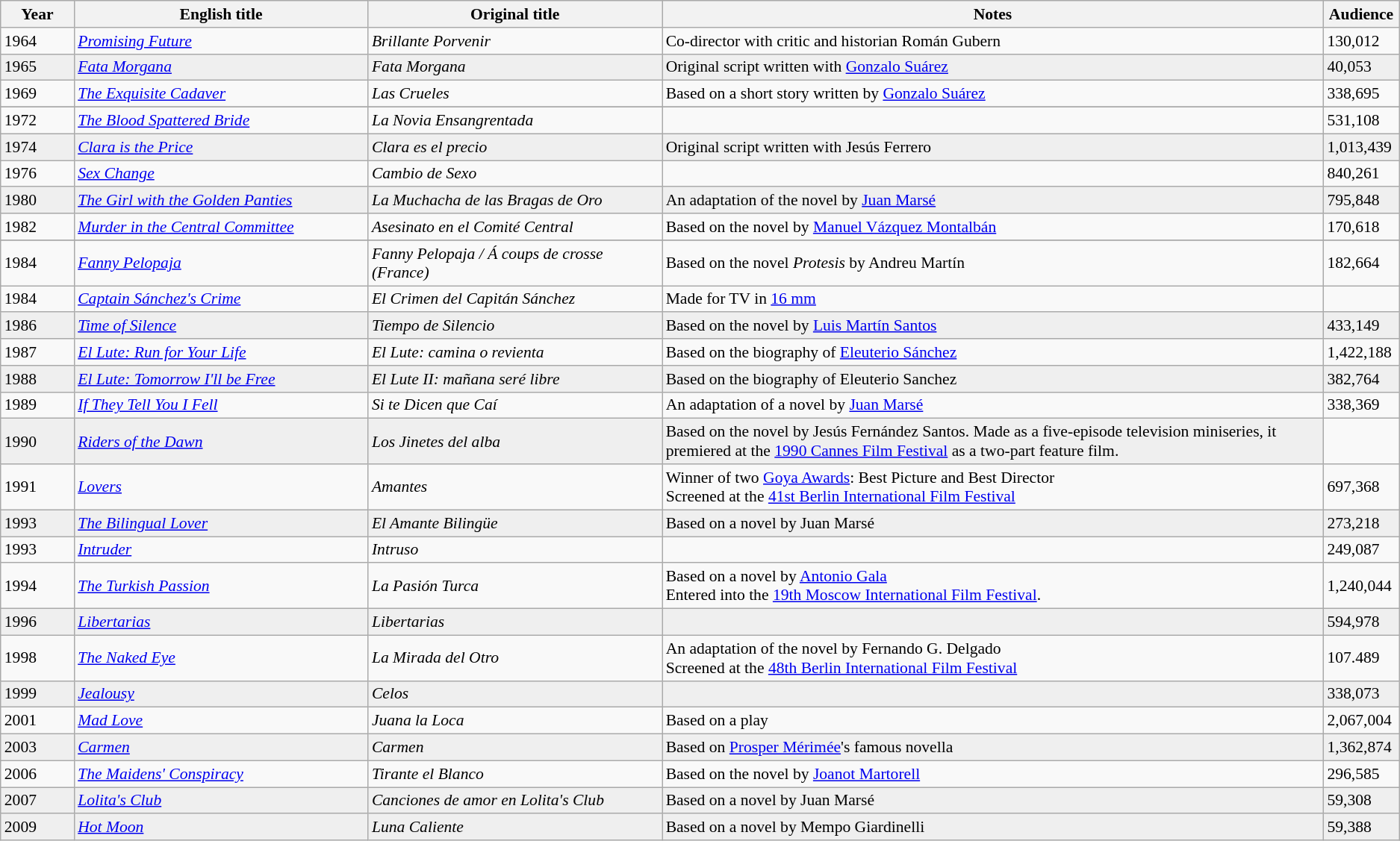<table class="wikitable" style="font-size: 90%;">
<tr>
<th width="5%">Year</th>
<th width="20%">English title</th>
<th width="20%">Original title</th>
<th width="45%">Notes</th>
<th width="5%">Audience</th>
</tr>
<tr>
<td>1964</td>
<td><em> <a href='#'>Promising Future</a></em></td>
<td><em>Brillante Porvenir</em></td>
<td>Co-director with critic and historian Román Gubern</td>
<td>130,012</td>
</tr>
<tr style=background:#efefef;>
<td>1965</td>
<td><em><a href='#'>Fata Morgana</a></em></td>
<td><em>Fata Morgana</em></td>
<td>Original script written with <a href='#'>Gonzalo Suárez</a></td>
<td>40,053</td>
</tr>
<tr>
<td>1969</td>
<td><em><a href='#'>The Exquisite Cadaver</a></em></td>
<td><em>Las Crueles</em></td>
<td>Based on a short story written by <a href='#'>Gonzalo Suárez</a></td>
<td>338,695</td>
</tr>
<tr style=background:#efefef;>
</tr>
<tr>
<td>1972</td>
<td><em><a href='#'>The Blood Spattered Bride</a></em></td>
<td><em>La Novia Ensangrentada</em></td>
<td></td>
<td>531,108</td>
</tr>
<tr style=background:#efefef;>
<td>1974</td>
<td><em> <a href='#'>Clara is the Price</a></em></td>
<td><em>Clara es el precio</em></td>
<td>Original script written with Jesús Ferrero</td>
<td>1,013,439</td>
</tr>
<tr>
<td>1976</td>
<td><em><a href='#'>Sex Change</a></em></td>
<td><em>Cambio de Sexo</em></td>
<td></td>
<td>840,261</td>
</tr>
<tr style=background:#efefef;>
<td>1980</td>
<td><em><a href='#'>The Girl with the Golden Panties</a></em></td>
<td><em>La Muchacha de las Bragas de Oro</em></td>
<td>An adaptation of the novel by <a href='#'>Juan Marsé</a></td>
<td>795,848</td>
</tr>
<tr>
<td>1982</td>
<td><em><a href='#'>Murder in the Central Committee</a></em></td>
<td><em>Asesinato en el Comité Central</em></td>
<td>Based on the novel by <a href='#'>Manuel Vázquez Montalbán</a></td>
<td>170,618</td>
</tr>
<tr style=background:#efefef;>
</tr>
<tr>
<td>1984</td>
<td><em><a href='#'>Fanny Pelopaja</a></em></td>
<td><em>Fanny Pelopaja / Á coups de crosse (France) </em></td>
<td>Based on the novel <em>Protesis</em> by Andreu Martín</td>
<td>182,664</td>
</tr>
<tr>
<td>1984</td>
<td><em> <a href='#'>Captain Sánchez's Crime</a> </em></td>
<td><em> El Crimen del Capitán Sánchez </em></td>
<td>Made for TV in <a href='#'>16 mm</a></td>
<td></td>
</tr>
<tr style=background:#efefef;>
<td>1986</td>
<td><em><a href='#'>Time of Silence</a></em></td>
<td><em>Tiempo de Silencio</em></td>
<td>Based on the novel by <a href='#'>Luis Martín Santos</a></td>
<td>433,149</td>
</tr>
<tr>
<td>1987</td>
<td><em><a href='#'>El Lute: Run for Your Life</a></em></td>
<td><em>El Lute: camina o revienta</em></td>
<td>Based on the biography of <a href='#'>Eleuterio Sánchez</a></td>
<td>1,422,188</td>
</tr>
<tr style=background:#efefef;>
<td>1988</td>
<td><em><a href='#'>El Lute: Tomorrow I'll be Free</a></em></td>
<td><em>El Lute II: mañana seré libre</em></td>
<td>Based on the biography of Eleuterio Sanchez</td>
<td>382,764</td>
</tr>
<tr>
<td>1989</td>
<td><em><a href='#'>If They Tell You I Fell</a> </em></td>
<td><em>Si te Dicen que Caí</em></td>
<td>An adaptation of a novel by <a href='#'>Juan Marsé</a></td>
<td>338,369</td>
</tr>
<tr style=background:#efefef;>
<td>1990</td>
<td><em><a href='#'>Riders of the Dawn</a></em></td>
<td><em>Los Jinetes del alba</em></td>
<td>Based on the novel by Jesús Fernández Santos. Made as a five-episode television miniseries, it premiered at the <a href='#'>1990 Cannes Film Festival</a> as a two-part feature film.</td>
</tr>
<tr>
<td>1991</td>
<td><em><a href='#'>Lovers</a></em></td>
<td><em>Amantes</em></td>
<td>Winner of two <a href='#'>Goya Awards</a>: Best Picture and Best Director<br>Screened at the <a href='#'>41st Berlin International Film Festival</a></td>
<td>697,368</td>
</tr>
<tr style=background:#efefef;>
<td>1993</td>
<td><em><a href='#'>The Bilingual Lover</a></em></td>
<td><em>El Amante Bilingüe</em></td>
<td>Based on a novel by Juan Marsé</td>
<td>273,218</td>
</tr>
<tr>
<td>1993</td>
<td><em><a href='#'>Intruder</a></em></td>
<td><em>Intruso</em></td>
<td></td>
<td>249,087</td>
</tr>
<tr>
<td>1994</td>
<td><em><a href='#'>The Turkish Passion</a></em></td>
<td><em>La Pasión Turca</em></td>
<td>Based on a novel by <a href='#'>Antonio Gala</a><br>Entered into the <a href='#'>19th Moscow International Film Festival</a>.</td>
<td>1,240,044</td>
</tr>
<tr style=background:#efefef;>
<td>1996</td>
<td><em><a href='#'>Libertarias</a></em></td>
<td><em>Libertarias</em></td>
<td></td>
<td>594,978</td>
</tr>
<tr>
<td>1998</td>
<td><a href='#'><em>The Naked Eye</em></a></td>
<td><em>La Mirada del Otro</em></td>
<td>An adaptation of the novel by Fernando G. Delgado<br>Screened at the <a href='#'>48th Berlin International Film Festival</a></td>
<td>107.489</td>
</tr>
<tr style=background:#efefef;>
<td>1999</td>
<td><em><a href='#'>Jealousy</a></em></td>
<td><em>Celos</em></td>
<td></td>
<td>338,073</td>
</tr>
<tr>
<td>2001</td>
<td><em><a href='#'>Mad Love</a></em></td>
<td><em>Juana la Loca</em></td>
<td>Based on a play</td>
<td>2,067,004</td>
</tr>
<tr style=background:#efefef;>
<td>2003</td>
<td><em><a href='#'>Carmen</a></em></td>
<td><em>Carmen</em></td>
<td>Based on <a href='#'>Prosper Mérimée</a>'s famous novella</td>
<td>1,362,874</td>
</tr>
<tr>
<td>2006</td>
<td><em><a href='#'>The Maidens' Conspiracy</a></em></td>
<td><em>Tirante el Blanco</em></td>
<td>Based on the novel by <a href='#'>Joanot Martorell</a></td>
<td>296,585</td>
</tr>
<tr style=background:#efefef;>
<td>2007</td>
<td><em><a href='#'>Lolita's Club</a></em></td>
<td><em>Canciones de amor en Lolita's Club</em></td>
<td>Based on a novel by Juan Marsé</td>
<td>59,308</td>
</tr>
<tr style=background:#efefef;>
<td>2009</td>
<td><em><a href='#'>Hot Moon</a></em></td>
<td><em>Luna Caliente</em></td>
<td>Based on a novel by Mempo Giardinelli</td>
<td>59,388</td>
</tr>
</table>
